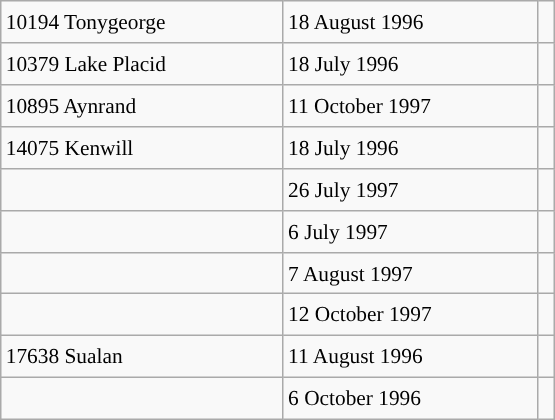<table class="wikitable" style="font-size: 89%; float: left; width: 26em; margin-right: 1em; height: 280px;">
<tr>
<td>10194 Tonygeorge</td>
<td>18 August 1996</td>
<td></td>
</tr>
<tr>
<td>10379 Lake Placid</td>
<td>18 July 1996</td>
<td></td>
</tr>
<tr>
<td>10895 Aynrand</td>
<td>11 October 1997</td>
<td></td>
</tr>
<tr>
<td>14075 Kenwill</td>
<td>18 July 1996</td>
<td></td>
</tr>
<tr>
<td></td>
<td>26 July 1997</td>
<td></td>
</tr>
<tr>
<td></td>
<td>6 July 1997</td>
<td></td>
</tr>
<tr>
<td></td>
<td>7 August 1997</td>
<td></td>
</tr>
<tr>
<td></td>
<td>12 October 1997</td>
<td></td>
</tr>
<tr>
<td>17638 Sualan</td>
<td>11 August 1996</td>
<td></td>
</tr>
<tr>
<td></td>
<td>6 October 1996</td>
<td></td>
</tr>
</table>
